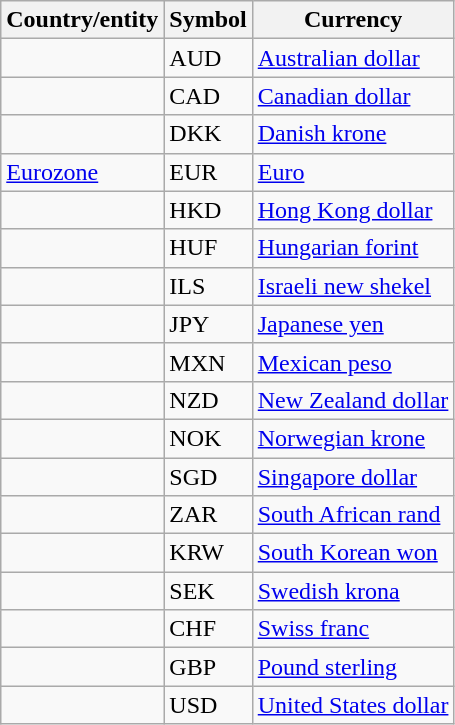<table class="wikitable">
<tr>
<th>Country/entity</th>
<th>Symbol</th>
<th>Currency</th>
</tr>
<tr>
<td></td>
<td>AUD</td>
<td><a href='#'>Australian dollar</a></td>
</tr>
<tr>
<td></td>
<td>CAD</td>
<td><a href='#'>Canadian dollar</a></td>
</tr>
<tr>
<td></td>
<td>DKK</td>
<td><a href='#'>Danish krone</a></td>
</tr>
<tr>
<td> <a href='#'>Eurozone</a></td>
<td>EUR</td>
<td><a href='#'>Euro</a></td>
</tr>
<tr>
<td></td>
<td>HKD</td>
<td><a href='#'>Hong Kong dollar</a></td>
</tr>
<tr>
<td></td>
<td>HUF</td>
<td><a href='#'>Hungarian forint</a></td>
</tr>
<tr>
<td></td>
<td>ILS</td>
<td><a href='#'>Israeli new shekel</a></td>
</tr>
<tr>
<td></td>
<td>JPY</td>
<td><a href='#'>Japanese yen</a></td>
</tr>
<tr>
<td></td>
<td>MXN</td>
<td><a href='#'>Mexican peso</a></td>
</tr>
<tr>
<td></td>
<td>NZD</td>
<td><a href='#'>New Zealand dollar</a></td>
</tr>
<tr>
<td></td>
<td>NOK</td>
<td><a href='#'>Norwegian krone</a></td>
</tr>
<tr>
<td></td>
<td>SGD</td>
<td><a href='#'>Singapore dollar</a></td>
</tr>
<tr>
<td></td>
<td>ZAR</td>
<td><a href='#'>South African rand</a></td>
</tr>
<tr>
<td></td>
<td>KRW</td>
<td><a href='#'>South Korean won</a></td>
</tr>
<tr>
<td></td>
<td>SEK</td>
<td><a href='#'>Swedish krona</a></td>
</tr>
<tr>
<td></td>
<td>CHF</td>
<td><a href='#'>Swiss franc</a></td>
</tr>
<tr>
<td></td>
<td>GBP</td>
<td><a href='#'>Pound sterling</a></td>
</tr>
<tr>
<td></td>
<td>USD</td>
<td><a href='#'>United States dollar</a></td>
</tr>
</table>
